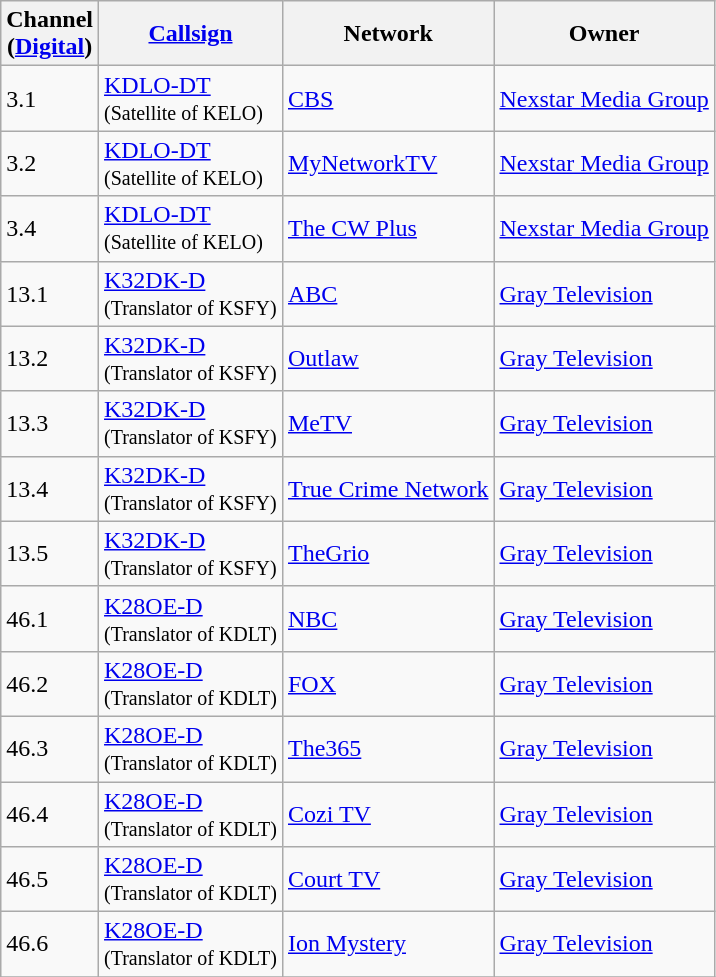<table class="wikitable">
<tr>
<th><strong>Channel<br>(<a href='#'>Digital</a>)</strong></th>
<th><strong><a href='#'>Callsign</a></strong></th>
<th><strong>Network</strong></th>
<th><strong>Owner</strong></th>
</tr>
<tr>
<td>3.1</td>
<td><a href='#'>KDLO-DT</a><br><small>(Satellite of KELO)</small></td>
<td><a href='#'>CBS</a></td>
<td><a href='#'>Nexstar Media Group</a></td>
</tr>
<tr>
<td>3.2</td>
<td><a href='#'>KDLO-DT</a><br><small>(Satellite of KELO)</small></td>
<td><a href='#'>MyNetworkTV</a></td>
<td><a href='#'>Nexstar Media Group</a></td>
</tr>
<tr>
<td>3.4</td>
<td><a href='#'>KDLO-DT</a><br><small>(Satellite of KELO)</small></td>
<td><a href='#'>The CW Plus</a></td>
<td><a href='#'>Nexstar Media Group</a></td>
</tr>
<tr>
<td>13.1</td>
<td><a href='#'>K32DK-D</a><br><small>(Translator of KSFY)</small></td>
<td><a href='#'>ABC</a></td>
<td><a href='#'>Gray Television</a></td>
</tr>
<tr>
<td>13.2</td>
<td><a href='#'>K32DK-D</a><br><small>(Translator of KSFY)</small></td>
<td><a href='#'>Outlaw</a></td>
<td><a href='#'>Gray Television</a></td>
</tr>
<tr>
<td>13.3</td>
<td><a href='#'>K32DK-D</a><br><small>(Translator of KSFY)</small></td>
<td><a href='#'>MeTV</a></td>
<td><a href='#'>Gray Television</a></td>
</tr>
<tr>
<td>13.4</td>
<td><a href='#'>K32DK-D</a><br><small>(Translator of KSFY)</small></td>
<td><a href='#'>True Crime Network</a></td>
<td><a href='#'>Gray Television</a></td>
</tr>
<tr>
<td>13.5</td>
<td><a href='#'>K32DK-D</a><br><small>(Translator of KSFY)</small></td>
<td><a href='#'>TheGrio</a></td>
<td><a href='#'>Gray Television</a></td>
</tr>
<tr>
<td>46.1</td>
<td><a href='#'>K28OE-D</a><br><small>(Translator of KDLT)</small></td>
<td><a href='#'>NBC</a></td>
<td><a href='#'>Gray Television</a></td>
</tr>
<tr>
<td>46.2</td>
<td><a href='#'>K28OE-D</a><br><small>(Translator of KDLT)</small></td>
<td><a href='#'>FOX</a></td>
<td><a href='#'>Gray Television</a></td>
</tr>
<tr>
<td>46.3</td>
<td><a href='#'>K28OE-D</a><br><small>(Translator of KDLT)</small></td>
<td><a href='#'>The365</a></td>
<td><a href='#'>Gray Television</a></td>
</tr>
<tr>
<td>46.4</td>
<td><a href='#'>K28OE-D</a><br><small>(Translator of KDLT)</small></td>
<td><a href='#'>Cozi TV</a></td>
<td><a href='#'>Gray Television</a></td>
</tr>
<tr>
<td>46.5</td>
<td><a href='#'>K28OE-D</a><br><small>(Translator of KDLT)</small></td>
<td><a href='#'>Court TV</a></td>
<td><a href='#'>Gray Television</a></td>
</tr>
<tr>
<td>46.6</td>
<td><a href='#'>K28OE-D</a><br><small>(Translator of KDLT)</small></td>
<td><a href='#'>Ion Mystery</a></td>
<td><a href='#'>Gray Television</a></td>
</tr>
<tr>
</tr>
</table>
